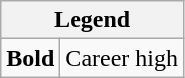<table class="wikitable mw-collapsible mw-collapsed">
<tr>
<th colspan="2">Legend</th>
</tr>
<tr>
<td><strong>Bold</strong></td>
<td>Career high</td>
</tr>
</table>
